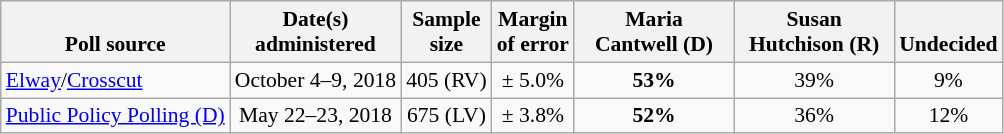<table class="wikitable" style="font-size:90%;text-align:center;">
<tr valign=bottom>
<th>Poll source</th>
<th>Date(s)<br>administered</th>
<th>Sample<br>size</th>
<th>Margin<br>of error</th>
<th style="width:100px;">Maria<br>Cantwell (D)</th>
<th style="width:100px;">Susan<br>Hutchison (R)</th>
<th>Undecided</th>
</tr>
<tr>
<td style="text-align:left;"><a href='#'>Elway</a>/<a href='#'>Crosscut</a></td>
<td>October 4–9, 2018</td>
<td>405 (RV)</td>
<td>± 5.0%</td>
<td><strong>53%</strong></td>
<td>39%</td>
<td>9%</td>
</tr>
<tr>
<td style="text-align:left;"><a href='#'>Public Policy Polling (D)</a></td>
<td>May 22–23, 2018</td>
<td>675 (LV)</td>
<td>± 3.8%</td>
<td><strong>52%</strong></td>
<td>36%</td>
<td>12%</td>
</tr>
</table>
